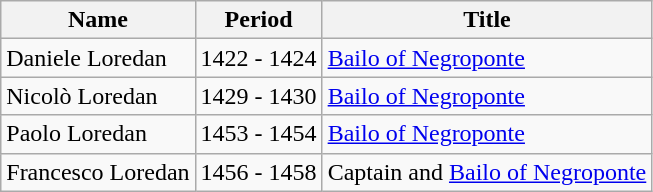<table class="wikitable">
<tr>
<th>Name</th>
<th>Period</th>
<th>Title</th>
</tr>
<tr>
<td>Daniele Loredan</td>
<td>1422 - 1424</td>
<td><a href='#'>Bailo of Negroponte</a></td>
</tr>
<tr>
<td>Nicolò Loredan</td>
<td>1429 - 1430</td>
<td><a href='#'>Bailo of Negroponte</a></td>
</tr>
<tr>
<td>Paolo Loredan</td>
<td>1453 - 1454</td>
<td><a href='#'>Bailo of Negroponte</a></td>
</tr>
<tr>
<td>Francesco Loredan</td>
<td>1456 - 1458</td>
<td>Captain and <a href='#'>Bailo of Negroponte</a></td>
</tr>
</table>
